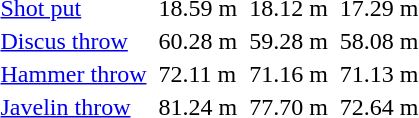<table>
<tr>
</tr>
<tr>
<td><a href='#'>Shot put</a></td>
<td></td>
<td>18.59 m</td>
<td></td>
<td>18.12 m</td>
<td></td>
<td>17.29 m</td>
</tr>
<tr>
<td><a href='#'>Discus throw</a></td>
<td></td>
<td>60.28 m</td>
<td></td>
<td>59.28 m</td>
<td></td>
<td>58.08 m</td>
</tr>
<tr>
<td><a href='#'>Hammer throw</a></td>
<td></td>
<td>72.11 m</td>
<td></td>
<td>71.16 m</td>
<td></td>
<td>71.13 m</td>
</tr>
<tr>
<td><a href='#'>Javelin throw</a></td>
<td></td>
<td>81.24 m</td>
<td></td>
<td>77.70 m</td>
<td></td>
<td>72.64 m</td>
</tr>
</table>
